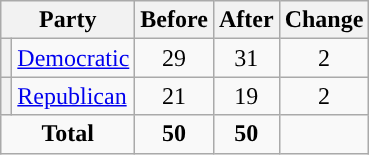<table class="wikitable" style="text-align:center;">
<tr>
<th colspan="2">Party</th>
<th>Before</th>
<th>After</th>
<th>Change</th>
</tr>
<tr>
<th style="background-color:"></th>
<td style="text-align:left;"><a href='#'>Democratic</a></td>
<td>29</td>
<td>31</td>
<td> 2</td>
</tr>
<tr>
<th style="background-color:"></th>
<td style="text-align:left;"><a href='#'>Republican</a></td>
<td>21</td>
<td>19</td>
<td> 2</td>
</tr>
<tr>
<td colspan="2"><strong>Total</strong></td>
<td><strong>50</strong></td>
<td><strong>50</strong></td>
<td></td>
</tr>
</table>
